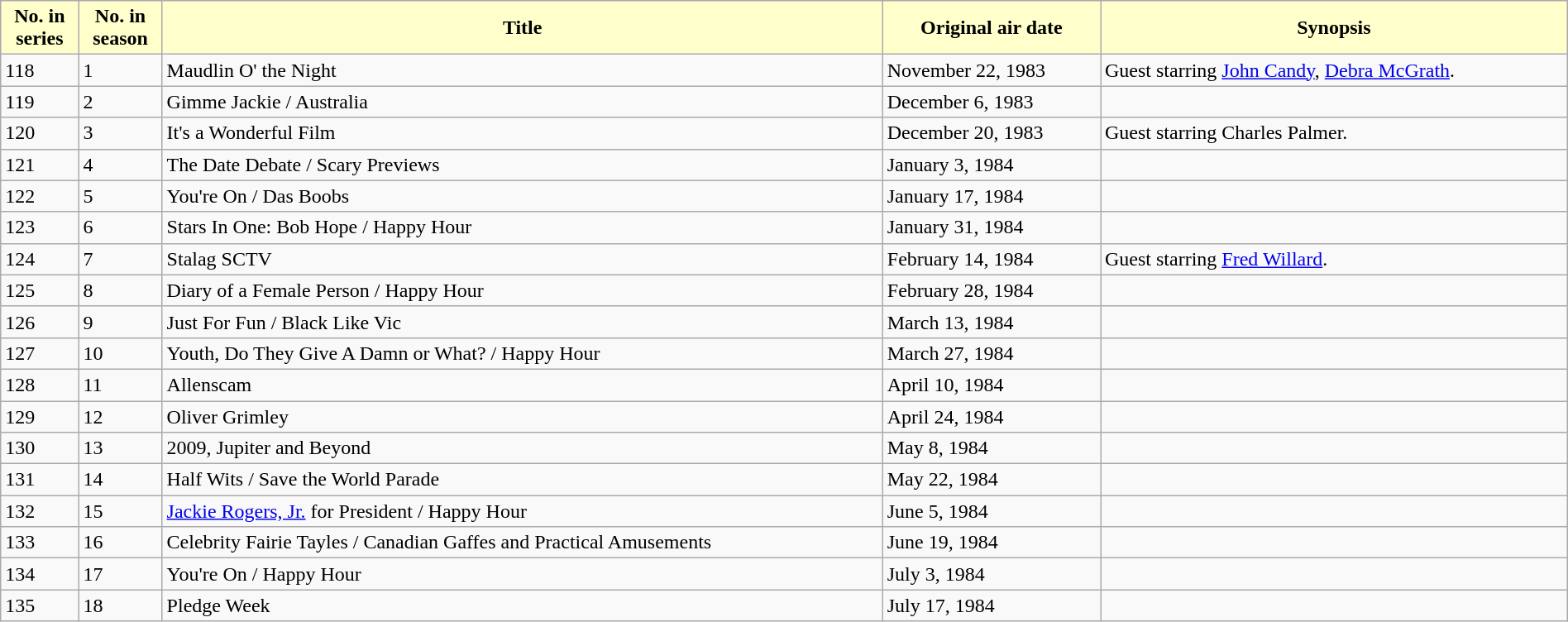<table class="wikitable" style="width:100%; margin:auto;">
<tr style="color:black">
<th scope="col" style="background: #FFFFCC;">No. in<br> series</th>
<th scope="col" style="background: #FFFFCC;">No. in<br> season</th>
<th scope="col" style="background: #FFFFCC;">Title</th>
<th scope="col" style="background: #FFFFCC;">Original air date</th>
<th scope="col" style="background: #FFFFCC;">Synopsis</th>
</tr>
<tr>
<td>118</td>
<td>1</td>
<td>Maudlin O' the Night</td>
<td>November 22, 1983</td>
<td>Guest starring <a href='#'>John Candy</a>, <a href='#'>Debra McGrath</a>.</td>
</tr>
<tr>
<td>119</td>
<td>2</td>
<td>Gimme Jackie / Australia</td>
<td>December 6, 1983</td>
<td></td>
</tr>
<tr>
<td>120</td>
<td>3</td>
<td>It's a Wonderful Film</td>
<td>December 20, 1983</td>
<td>Guest starring Charles Palmer.</td>
</tr>
<tr>
<td>121</td>
<td>4</td>
<td>The Date Debate / Scary Previews</td>
<td>January 3, 1984</td>
<td></td>
</tr>
<tr>
<td>122</td>
<td>5</td>
<td>You're On / Das Boobs</td>
<td>January 17, 1984</td>
<td></td>
</tr>
<tr>
<td>123</td>
<td>6</td>
<td>Stars In One: Bob Hope / Happy Hour</td>
<td>January 31, 1984</td>
<td></td>
</tr>
<tr>
<td>124</td>
<td>7</td>
<td>Stalag SCTV</td>
<td>February 14, 1984</td>
<td>Guest starring <a href='#'>Fred Willard</a>.</td>
</tr>
<tr>
<td>125</td>
<td>8</td>
<td>Diary of a Female Person / Happy Hour</td>
<td>February 28, 1984</td>
<td></td>
</tr>
<tr>
<td>126</td>
<td>9</td>
<td>Just For Fun / Black Like Vic</td>
<td>March 13, 1984</td>
<td></td>
</tr>
<tr>
<td>127</td>
<td>10</td>
<td>Youth, Do They Give A Damn or What? / Happy Hour</td>
<td>March 27, 1984</td>
<td></td>
</tr>
<tr>
<td>128</td>
<td>11</td>
<td>Allenscam</td>
<td>April 10, 1984</td>
<td></td>
</tr>
<tr>
<td>129</td>
<td>12</td>
<td>Oliver Grimley</td>
<td>April 24, 1984</td>
<td></td>
</tr>
<tr>
<td>130</td>
<td>13</td>
<td>2009, Jupiter and Beyond</td>
<td>May 8, 1984</td>
<td></td>
</tr>
<tr>
<td>131</td>
<td>14</td>
<td>Half Wits / Save the World Parade</td>
<td>May 22, 1984</td>
<td></td>
</tr>
<tr>
<td>132</td>
<td>15</td>
<td><a href='#'>Jackie Rogers, Jr.</a> for President / Happy Hour</td>
<td>June 5, 1984</td>
<td></td>
</tr>
<tr>
<td>133</td>
<td>16</td>
<td>Celebrity Fairie Tayles / Canadian Gaffes and Practical Amusements</td>
<td>June 19, 1984</td>
<td></td>
</tr>
<tr>
<td>134</td>
<td>17</td>
<td>You're On / Happy Hour</td>
<td>July 3, 1984</td>
<td></td>
</tr>
<tr>
<td>135</td>
<td>18</td>
<td>Pledge Week</td>
<td>July 17, 1984</td>
<td></td>
</tr>
</table>
